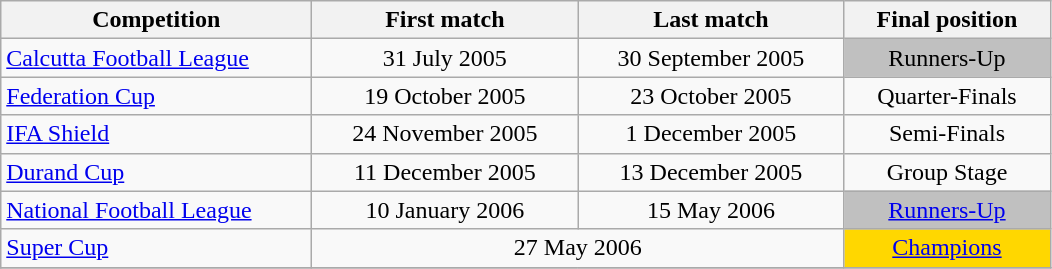<table class="wikitable" style="text-align:center;">
<tr>
<th style="text-align:center; width:200px;">Competition</th>
<th style="text-align:center; width:170px;">First match</th>
<th style="text-align:center; width:170px;">Last match</th>
<th style="text-align:center; width:130px;">Final position</th>
</tr>
<tr>
<td style="text-align:left;"><a href='#'>Calcutta Football League</a></td>
<td>31 July 2005</td>
<td>30 September 2005</td>
<td bgcolor="silver">Runners-Up</td>
</tr>
<tr>
<td style="text-align:left;"><a href='#'>Federation Cup</a></td>
<td>19 October 2005</td>
<td>23 October 2005</td>
<td>Quarter-Finals</td>
</tr>
<tr>
<td style="text-align:left;"><a href='#'>IFA Shield</a></td>
<td>24 November 2005</td>
<td>1 December 2005</td>
<td>Semi-Finals</td>
</tr>
<tr>
<td style="text-align:left;"><a href='#'>Durand Cup</a></td>
<td>11 December 2005</td>
<td>13 December 2005</td>
<td>Group Stage</td>
</tr>
<tr>
<td style="text-align:left;"><a href='#'>National Football League</a></td>
<td>10 January 2006</td>
<td>15 May 2006</td>
<td bgcolor="silver"><a href='#'>Runners-Up</a></td>
</tr>
<tr>
<td style="text-align:left;"><a href='#'>Super Cup</a></td>
<td colspan="2">27 May 2006</td>
<td bgcolor="gold"><a href='#'>Champions</a></td>
</tr>
<tr>
</tr>
</table>
